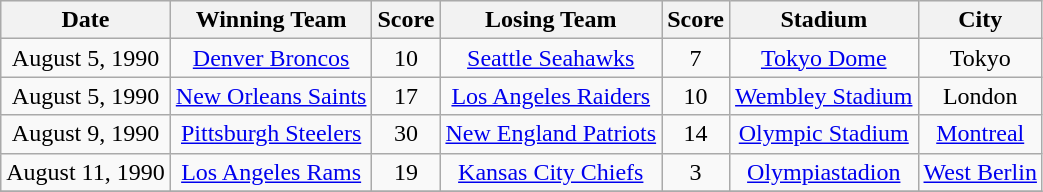<table class="wikitable sortable" style="text-align:center">
<tr bgcolor="#efefef">
<th>Date</th>
<th>Winning Team</th>
<th>Score</th>
<th>Losing Team</th>
<th>Score</th>
<th>Stadium</th>
<th>City</th>
</tr>
<tr>
<td>August 5, 1990</td>
<td><a href='#'>Denver Broncos</a></td>
<td>10</td>
<td><a href='#'>Seattle Seahawks</a></td>
<td>7</td>
<td><a href='#'>Tokyo Dome</a></td>
<td> Tokyo</td>
</tr>
<tr>
<td>August 5, 1990</td>
<td><a href='#'>New Orleans Saints</a></td>
<td>17</td>
<td><a href='#'>Los Angeles Raiders</a></td>
<td>10</td>
<td><a href='#'>Wembley Stadium</a></td>
<td> London</td>
</tr>
<tr>
<td>August 9, 1990</td>
<td><a href='#'>Pittsburgh Steelers</a></td>
<td>30</td>
<td><a href='#'>New England Patriots</a></td>
<td>14</td>
<td><a href='#'>Olympic Stadium</a></td>
<td> <a href='#'>Montreal</a></td>
</tr>
<tr>
<td>August 11, 1990</td>
<td><a href='#'>Los Angeles Rams</a></td>
<td>19</td>
<td><a href='#'>Kansas City Chiefs</a></td>
<td>3</td>
<td><a href='#'>Olympiastadion</a></td>
<td> <a href='#'>West Berlin</a></td>
</tr>
<tr>
</tr>
</table>
